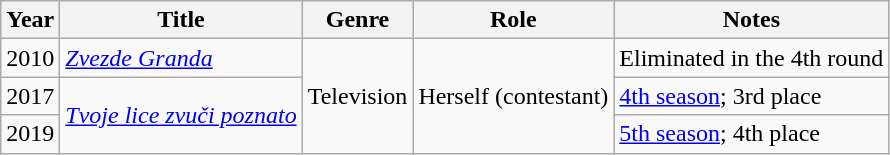<table class="wikitable">
<tr>
<th>Year</th>
<th>Title</th>
<th>Genre</th>
<th>Role</th>
<th>Notes</th>
</tr>
<tr>
<td>2010</td>
<td><em><a href='#'>Zvezde Granda</a></em></td>
<td rowspan="3">Television</td>
<td rowspan="3">Herself (contestant)</td>
<td>Eliminated in the 4th round</td>
</tr>
<tr>
<td>2017</td>
<td rowspan="2"><em><a href='#'>Tvoje lice zvuči poznato</a></em></td>
<td><a href='#'>4th season</a>; 3rd place</td>
</tr>
<tr>
<td>2019</td>
<td><a href='#'>5th season</a>; 4th place</td>
</tr>
</table>
